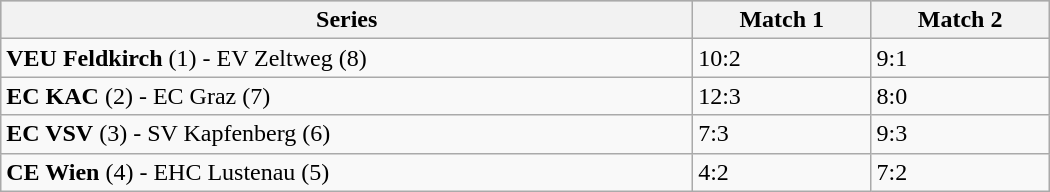<table class="wikitable" width="700px">
<tr style="background-color:#c0c0c0;">
<th>Series</th>
<th>Match 1</th>
<th>Match 2</th>
</tr>
<tr>
<td><strong>VEU Feldkirch</strong> (1) - EV Zeltweg (8)</td>
<td>10:2</td>
<td>9:1</td>
</tr>
<tr>
<td><strong>EC KAC</strong> (2) - EC Graz (7)</td>
<td>12:3</td>
<td>8:0</td>
</tr>
<tr>
<td><strong>EC VSV</strong> (3) - SV Kapfenberg (6)</td>
<td>7:3</td>
<td>9:3</td>
</tr>
<tr>
<td><strong>CE Wien</strong> (4) - EHC Lustenau (5)</td>
<td>4:2</td>
<td>7:2</td>
</tr>
</table>
